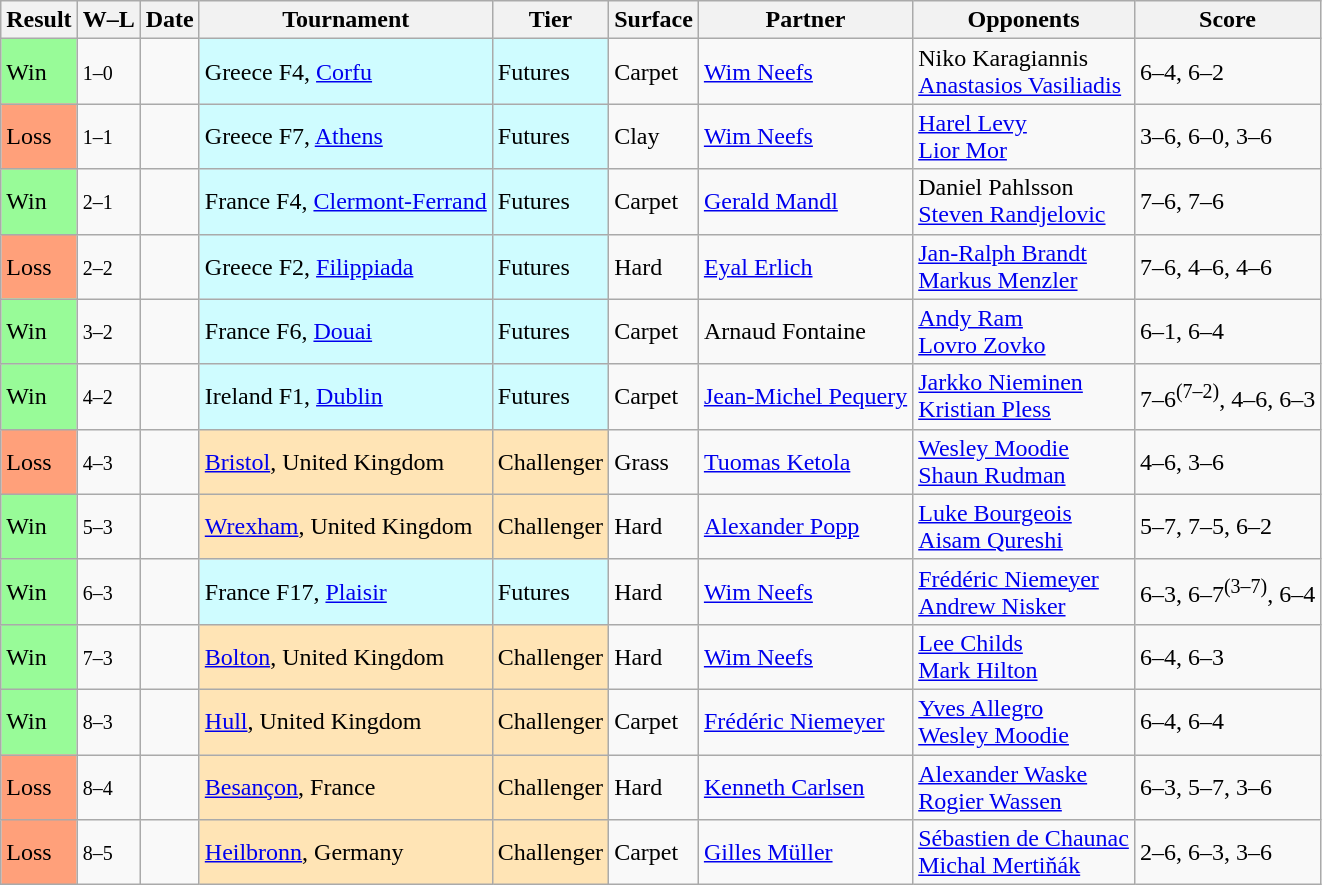<table class="sortable wikitable">
<tr>
<th>Result</th>
<th class="unsortable">W–L</th>
<th>Date</th>
<th>Tournament</th>
<th>Tier</th>
<th>Surface</th>
<th>Partner</th>
<th>Opponents</th>
<th class="unsortable">Score</th>
</tr>
<tr>
<td style="background:#98fb98;">Win</td>
<td><small>1–0</small></td>
<td></td>
<td style="background:#cffcff;">Greece F4, <a href='#'>Corfu</a></td>
<td style="background:#cffcff;">Futures</td>
<td>Carpet</td>
<td> <a href='#'>Wim Neefs</a></td>
<td> Niko Karagiannis <br>  <a href='#'>Anastasios Vasiliadis</a></td>
<td>6–4, 6–2</td>
</tr>
<tr>
<td style="background:#ffa07a;">Loss</td>
<td><small>1–1</small></td>
<td></td>
<td style="background:#cffcff;">Greece F7, <a href='#'>Athens</a></td>
<td style="background:#cffcff;">Futures</td>
<td>Clay</td>
<td> <a href='#'>Wim Neefs</a></td>
<td> <a href='#'>Harel Levy</a> <br>  <a href='#'>Lior Mor</a></td>
<td>3–6, 6–0, 3–6</td>
</tr>
<tr>
<td style="background:#98fb98;">Win</td>
<td><small>2–1</small></td>
<td></td>
<td style="background:#cffcff;">France F4, <a href='#'>Clermont-Ferrand</a></td>
<td style="background:#cffcff;">Futures</td>
<td>Carpet</td>
<td> <a href='#'>Gerald Mandl</a></td>
<td> Daniel Pahlsson <br>  <a href='#'>Steven Randjelovic</a></td>
<td>7–6, 7–6</td>
</tr>
<tr>
<td style="background:#ffa07a;">Loss</td>
<td><small>2–2</small></td>
<td></td>
<td style="background:#cffcff;">Greece F2, <a href='#'>Filippiada</a></td>
<td style="background:#cffcff;">Futures</td>
<td>Hard</td>
<td> <a href='#'>Eyal Erlich</a></td>
<td> <a href='#'>Jan-Ralph Brandt</a> <br>  <a href='#'>Markus Menzler</a></td>
<td>7–6, 4–6, 4–6</td>
</tr>
<tr>
<td style="background:#98fb98;">Win</td>
<td><small>3–2</small></td>
<td></td>
<td style="background:#cffcff;">France F6, <a href='#'>Douai</a></td>
<td style="background:#cffcff;">Futures</td>
<td>Carpet</td>
<td> Arnaud Fontaine</td>
<td> <a href='#'>Andy Ram</a> <br>  <a href='#'>Lovro Zovko</a></td>
<td>6–1, 6–4</td>
</tr>
<tr>
<td style="background:#98fb98;">Win</td>
<td><small>4–2</small></td>
<td></td>
<td style="background:#cffcff;">Ireland F1, <a href='#'>Dublin</a></td>
<td style="background:#cffcff;">Futures</td>
<td>Carpet</td>
<td> <a href='#'>Jean-Michel Pequery</a></td>
<td> <a href='#'>Jarkko Nieminen</a> <br>  <a href='#'>Kristian Pless</a></td>
<td>7–6<sup>(7–2)</sup>, 4–6, 6–3</td>
</tr>
<tr>
<td style="background:#ffa07a;">Loss</td>
<td><small>4–3</small></td>
<td></td>
<td style="background:moccasin;"><a href='#'>Bristol</a>, United Kingdom</td>
<td style="background:moccasin;">Challenger</td>
<td>Grass</td>
<td> <a href='#'>Tuomas Ketola</a></td>
<td> <a href='#'>Wesley Moodie</a> <br>  <a href='#'>Shaun Rudman</a></td>
<td>4–6, 3–6</td>
</tr>
<tr>
<td style="background:#98fb98;">Win</td>
<td><small>5–3</small></td>
<td></td>
<td style="background:moccasin;"><a href='#'>Wrexham</a>, United Kingdom</td>
<td style="background:moccasin;">Challenger</td>
<td>Hard</td>
<td> <a href='#'>Alexander Popp</a></td>
<td> <a href='#'>Luke Bourgeois</a> <br>  <a href='#'>Aisam Qureshi</a></td>
<td>5–7, 7–5, 6–2</td>
</tr>
<tr>
<td style="background:#98fb98;">Win</td>
<td><small>6–3</small></td>
<td></td>
<td style="background:#cffcff;">France F17, <a href='#'>Plaisir</a></td>
<td style="background:#cffcff;">Futures</td>
<td>Hard</td>
<td> <a href='#'>Wim Neefs</a></td>
<td> <a href='#'>Frédéric Niemeyer</a> <br>  <a href='#'>Andrew Nisker</a></td>
<td>6–3, 6–7<sup>(3–7)</sup>, 6–4</td>
</tr>
<tr>
<td style="background:#98fb98;">Win</td>
<td><small>7–3</small></td>
<td></td>
<td style="background:moccasin;"><a href='#'>Bolton</a>, United Kingdom</td>
<td style="background:moccasin;">Challenger</td>
<td>Hard</td>
<td> <a href='#'>Wim Neefs</a></td>
<td> <a href='#'>Lee Childs</a> <br>  <a href='#'>Mark Hilton</a></td>
<td>6–4, 6–3</td>
</tr>
<tr>
<td style="background:#98fb98;">Win</td>
<td><small>8–3</small></td>
<td></td>
<td style="background:moccasin;"><a href='#'>Hull</a>, United Kingdom</td>
<td style="background:moccasin;">Challenger</td>
<td>Carpet</td>
<td> <a href='#'>Frédéric Niemeyer</a></td>
<td> <a href='#'>Yves Allegro</a> <br>  <a href='#'>Wesley Moodie</a></td>
<td>6–4, 6–4</td>
</tr>
<tr>
<td style="background:#ffa07a;">Loss</td>
<td><small>8–4</small></td>
<td></td>
<td style="background:moccasin;"><a href='#'>Besançon</a>, France</td>
<td style="background:moccasin;">Challenger</td>
<td>Hard</td>
<td> <a href='#'>Kenneth Carlsen</a></td>
<td> <a href='#'>Alexander Waske</a> <br>  <a href='#'>Rogier Wassen</a></td>
<td>6–3, 5–7, 3–6</td>
</tr>
<tr>
<td style="background:#ffa07a;">Loss</td>
<td><small>8–5</small></td>
<td></td>
<td style="background:moccasin;"><a href='#'>Heilbronn</a>, Germany</td>
<td style="background:moccasin;">Challenger</td>
<td>Carpet</td>
<td> <a href='#'>Gilles Müller</a></td>
<td> <a href='#'>Sébastien de Chaunac</a> <br>  <a href='#'>Michal Mertiňák</a></td>
<td>2–6, 6–3, 3–6</td>
</tr>
</table>
